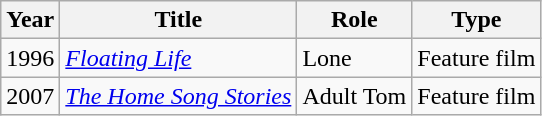<table class="wikitable">
<tr>
<th>Year</th>
<th>Title</th>
<th>Role</th>
<th>Type</th>
</tr>
<tr>
<td>1996</td>
<td><em><a href='#'>Floating Life</a></em></td>
<td>Lone</td>
<td>Feature film</td>
</tr>
<tr>
<td>2007</td>
<td><em><a href='#'>The Home Song Stories</a></em></td>
<td>Adult Tom</td>
<td>Feature film</td>
</tr>
</table>
